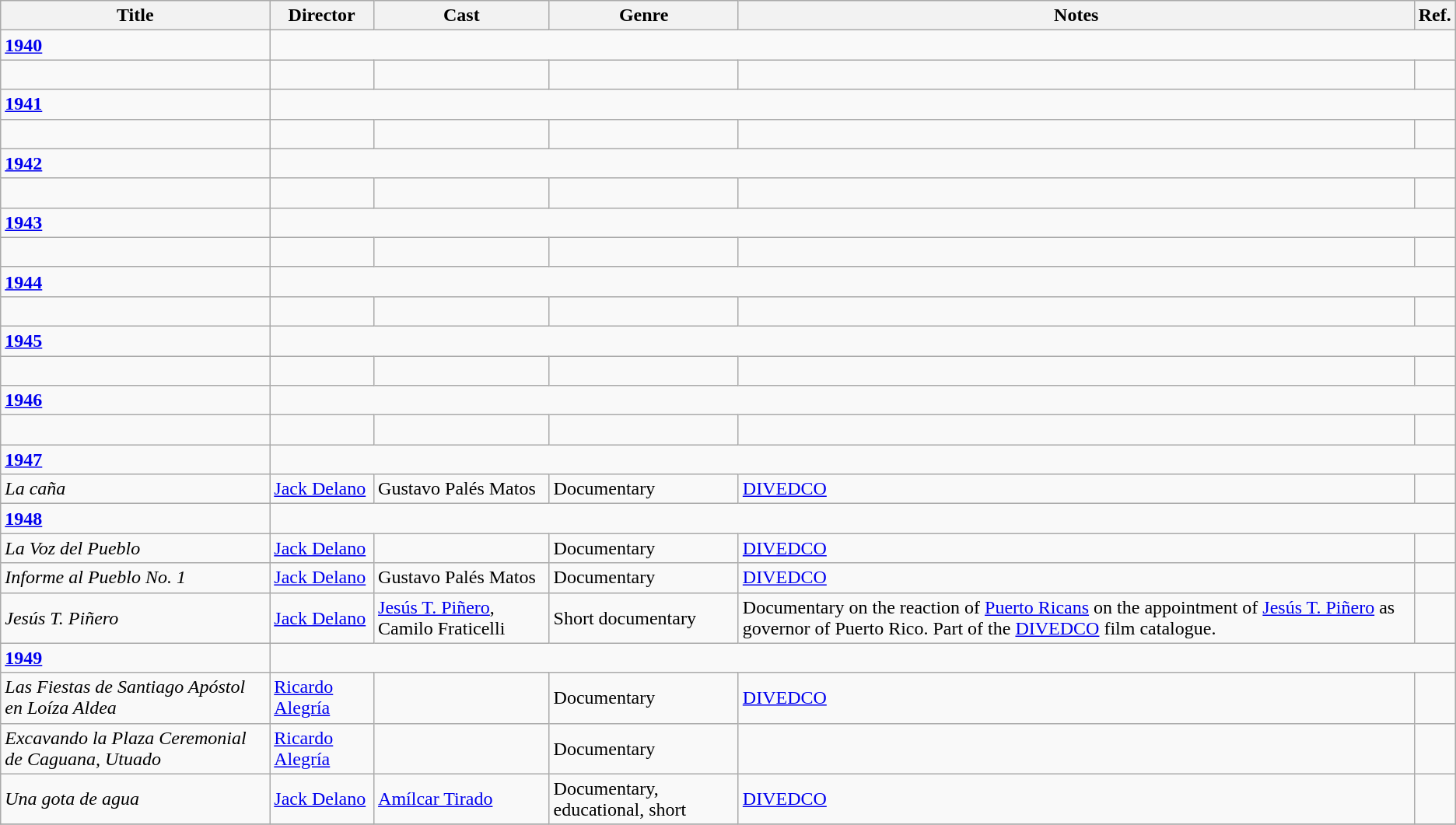<table class="wikitable">
<tr>
<th>Title</th>
<th>Director</th>
<th>Cast</th>
<th>Genre</th>
<th>Notes</th>
<th>Ref.</th>
</tr>
<tr>
<td><strong> <a href='#'>1940</a> </strong></td>
</tr>
<tr>
<td><em> </em></td>
<td></td>
<td></td>
<td></td>
<td></td>
<td></td>
</tr>
<tr>
<td><strong> <a href='#'>1941</a> </strong></td>
</tr>
<tr>
<td><em> </em></td>
<td></td>
<td></td>
<td></td>
<td></td>
<td></td>
</tr>
<tr>
<td><strong> <a href='#'>1942</a> </strong></td>
</tr>
<tr>
<td><em> </em></td>
<td></td>
<td></td>
<td></td>
<td></td>
<td></td>
</tr>
<tr>
<td><strong> <a href='#'>1943</a> </strong></td>
</tr>
<tr>
<td><em> </em></td>
<td></td>
<td></td>
<td></td>
<td></td>
<td></td>
</tr>
<tr>
<td><strong> <a href='#'>1944</a> </strong></td>
</tr>
<tr>
<td><em> </em></td>
<td></td>
<td></td>
<td></td>
<td></td>
<td></td>
</tr>
<tr>
<td><strong> <a href='#'>1945</a> </strong></td>
</tr>
<tr>
<td><em> </em></td>
<td></td>
<td></td>
<td></td>
<td></td>
<td></td>
</tr>
<tr>
<td><strong> <a href='#'>1946</a> </strong></td>
</tr>
<tr>
<td><em> </em></td>
<td></td>
<td></td>
<td></td>
<td></td>
<td></td>
</tr>
<tr>
<td><strong> <a href='#'>1947</a> </strong></td>
</tr>
<tr>
<td><em>La caña</em></td>
<td><a href='#'>Jack Delano</a></td>
<td>Gustavo Palés Matos</td>
<td>Documentary</td>
<td><a href='#'>DIVEDCO</a></td>
<td></td>
</tr>
<tr>
<td><strong> <a href='#'>1948</a> </strong></td>
</tr>
<tr>
<td><em>La Voz del Pueblo</em></td>
<td><a href='#'>Jack Delano</a></td>
<td></td>
<td>Documentary</td>
<td><a href='#'>DIVEDCO</a></td>
<td></td>
</tr>
<tr>
<td><em>Informe al Pueblo No. 1</em></td>
<td><a href='#'>Jack Delano</a></td>
<td>Gustavo Palés Matos</td>
<td>Documentary</td>
<td><a href='#'>DIVEDCO</a></td>
<td></td>
</tr>
<tr>
<td><em>Jesús T. Piñero</em></td>
<td><a href='#'>Jack Delano</a></td>
<td><a href='#'>Jesús T. Piñero</a>, Camilo Fraticelli</td>
<td>Short documentary</td>
<td>Documentary on the reaction of <a href='#'>Puerto Ricans</a> on the appointment of <a href='#'>Jesús T. Piñero</a> as governor of Puerto Rico. Part of the <a href='#'>DIVEDCO</a> film catalogue.</td>
<td></td>
</tr>
<tr>
<td><strong> <a href='#'>1949</a> </strong></td>
</tr>
<tr>
<td><em>Las Fiestas de Santiago Apóstol en Loíza Aldea</em></td>
<td><a href='#'>Ricardo Alegría</a></td>
<td></td>
<td>Documentary</td>
<td><a href='#'>DIVEDCO</a></td>
<td></td>
</tr>
<tr>
<td><em>Excavando la Plaza Ceremonial de Caguana, Utuado</em></td>
<td><a href='#'>Ricardo Alegría</a></td>
<td></td>
<td>Documentary</td>
<td></td>
<td></td>
</tr>
<tr>
<td><em>Una gota de agua</em></td>
<td><a href='#'>Jack Delano</a></td>
<td><a href='#'>Amílcar Tirado</a></td>
<td>Documentary, educational, short</td>
<td><a href='#'>DIVEDCO</a></td>
<td></td>
</tr>
<tr>
</tr>
</table>
